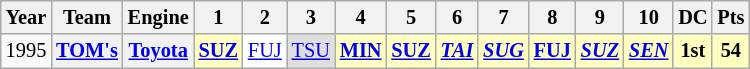<table class="wikitable" style="text-align:center; font-size:85%">
<tr>
<th>Year</th>
<th>Team</th>
<th>Engine</th>
<th>1</th>
<th>2</th>
<th>3</th>
<th>4</th>
<th>5</th>
<th>6</th>
<th>7</th>
<th>8</th>
<th>9</th>
<th>10</th>
<th>DC</th>
<th>Pts</th>
</tr>
<tr>
<td>1995</td>
<th><a href='#'>TOM's</a></th>
<th><a href='#'>Toyota</a></th>
<td style="background:#FFFFBF;"><strong><a href='#'>SUZ</a></strong><br></td>
<td style="background:#FFFFFF;"><a href='#'>FUJ</a><br></td>
<td style="background:#DFDFDF;"><a href='#'>TSU</a><br></td>
<td style="background:#FFFFBF;"><strong><a href='#'>MIN</a></strong><br></td>
<td style="background:#FFFFBF;"><strong><a href='#'>SUZ</a></strong><br></td>
<td style="background:#FFFFBF;"><strong><em><a href='#'>TAI</a></em></strong><br></td>
<td style="background:#FFFFBF;"><strong><em><a href='#'>SUG</a></em></strong><br></td>
<td style="background:#FFFFBF;"><strong><a href='#'>FUJ</a></strong><br></td>
<td style="background:#FFFFBF;"><strong><em><a href='#'>SUZ</a></em></strong><br></td>
<td style="background:#FFFFBF;"><strong><em><a href='#'>SEN</a></em></strong><br></td>
<th style="background:#FFFFBF;">1st</th>
<th style="background:#FFFFBF;">54</th>
</tr>
</table>
